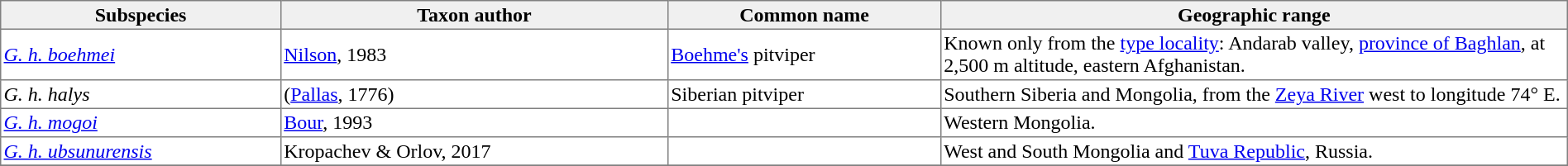<table cellspacing=0 cellpadding=2 border=1 style="border-collapse: collapse;">
<tr>
<th bgcolor="#f0f0f0">Subspecies</th>
<th bgcolor="#f0f0f0">Taxon author</th>
<th bgcolor="#f0f0f0">Common name</th>
<th bgcolor="#f0f0f0">Geographic range</th>
</tr>
<tr>
<td><em><a href='#'>G. h. boehmei</a></em></td>
<td><a href='#'>Nilson</a>, 1983</td>
<td><a href='#'>Boehme's</a> pitviper</td>
<td style="width:40%">Known only from the <a href='#'>type locality</a>: Andarab valley, <a href='#'>province of Baghlan</a>, at 2,500 m altitude, eastern Afghanistan.</td>
</tr>
<tr>
<td><em>G. h. halys</em></td>
<td>(<a href='#'>Pallas</a>, 1776)</td>
<td>Siberian pitviper</td>
<td>Southern Siberia and Mongolia, from the <a href='#'>Zeya River</a> west to longitude 74° E.</td>
</tr>
<tr>
<td><em><a href='#'>G. h. mogoi</a></em></td>
<td><a href='#'>Bour</a>, 1993</td>
<td></td>
<td>Western Mongolia.</td>
</tr>
<tr>
<td><em><a href='#'>G. h. ubsunurensis</a></em></td>
<td>Kropachev & Orlov, 2017</td>
<td></td>
<td>West and South Mongolia and <a href='#'>Tuva Republic</a>, Russia. </td>
</tr>
<tr>
</tr>
</table>
